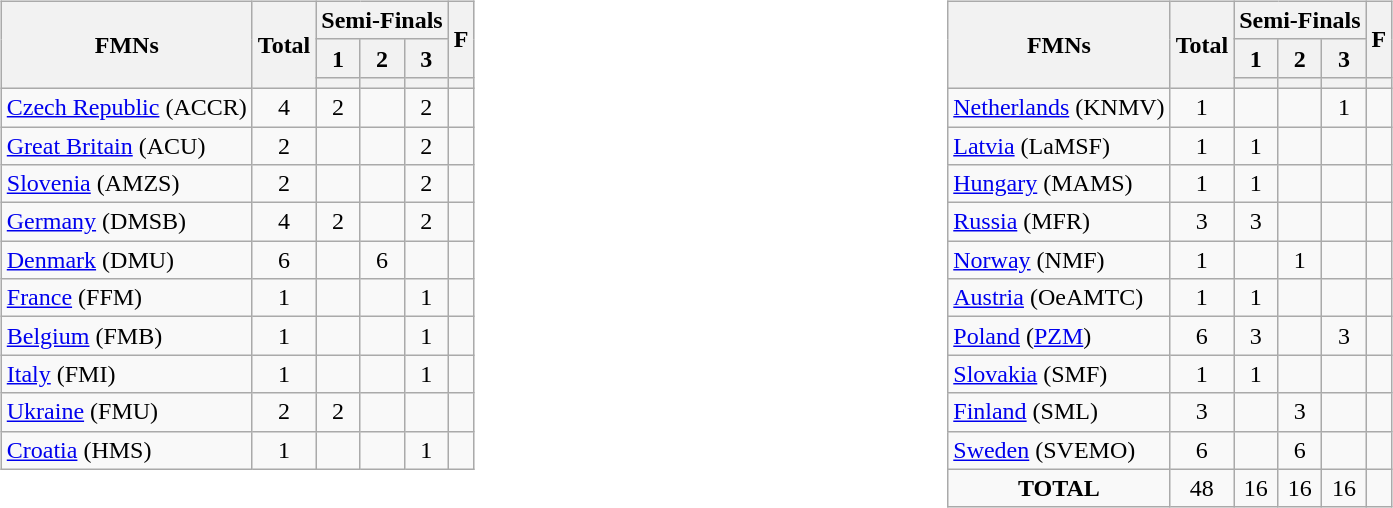<table width=100%>
<tr>
<td width=50% valign=top><br><table class=wikitable>
<tr>
<th rowspan=3>FMNs</th>
<th rowspan=3>Total</th>
<th colspan=3>Semi-Finals</th>
<th rowspan=2>F</th>
</tr>
<tr>
<th>1</th>
<th>2</th>
<th>3</th>
</tr>
<tr>
<th></th>
<th></th>
<th></th>
<th></th>
</tr>
<tr align=center>
<td align=left> <a href='#'>Czech Republic</a> (ACCR)</td>
<td>4</td>
<td>2</td>
<td></td>
<td>2</td>
<td></td>
</tr>
<tr align=center>
<td align=left> <a href='#'>Great Britain</a> (ACU)</td>
<td>2</td>
<td></td>
<td></td>
<td>2</td>
<td></td>
</tr>
<tr align=center>
<td align=left> <a href='#'>Slovenia</a> (AMZS)</td>
<td>2</td>
<td></td>
<td></td>
<td>2</td>
<td></td>
</tr>
<tr align=center>
<td align=left> <a href='#'>Germany</a> (DMSB)</td>
<td>4</td>
<td>2</td>
<td></td>
<td>2</td>
<td></td>
</tr>
<tr align=center>
<td align=left> <a href='#'>Denmark</a> (DMU)</td>
<td>6</td>
<td></td>
<td>6</td>
<td></td>
<td></td>
</tr>
<tr align=center>
<td align=left> <a href='#'>France</a> (FFM)</td>
<td>1</td>
<td></td>
<td></td>
<td>1</td>
<td></td>
</tr>
<tr align=center>
<td align=left> <a href='#'>Belgium</a> (FMB)</td>
<td>1</td>
<td></td>
<td></td>
<td>1</td>
<td></td>
</tr>
<tr align=center>
<td align=left> <a href='#'>Italy</a> (FMI)</td>
<td>1</td>
<td></td>
<td></td>
<td>1</td>
<td></td>
</tr>
<tr align=center>
<td align=left> <a href='#'>Ukraine</a> (FMU)</td>
<td>2</td>
<td>2</td>
<td></td>
<td></td>
<td></td>
</tr>
<tr align=center>
<td align=left> <a href='#'>Croatia</a> (HMS)</td>
<td>1</td>
<td></td>
<td></td>
<td>1</td>
<td></td>
</tr>
</table>
</td>
<td width=50% valign=top><br><table class=wikitable>
<tr>
<th rowspan=3>FMNs</th>
<th rowspan=3>Total</th>
<th colspan=3>Semi-Finals</th>
<th rowspan=2>F</th>
</tr>
<tr>
<th>1</th>
<th>2</th>
<th>3</th>
</tr>
<tr>
<th></th>
<th></th>
<th></th>
<th></th>
</tr>
<tr align=center>
<td align=left> <a href='#'>Netherlands</a> (KNMV)</td>
<td>1</td>
<td></td>
<td></td>
<td>1</td>
<td></td>
</tr>
<tr align=center>
<td align=left> <a href='#'>Latvia</a> (LaMSF)</td>
<td>1</td>
<td>1</td>
<td></td>
<td></td>
<td></td>
</tr>
<tr align=center>
<td align=left> <a href='#'>Hungary</a> (MAMS)</td>
<td>1</td>
<td>1</td>
<td></td>
<td></td>
<td></td>
</tr>
<tr align=center>
<td align=left> <a href='#'>Russia</a> (MFR)</td>
<td>3</td>
<td>3</td>
<td></td>
<td></td>
<td></td>
</tr>
<tr align=center>
<td align=left> <a href='#'>Norway</a> (NMF)</td>
<td>1</td>
<td></td>
<td>1</td>
<td></td>
<td></td>
</tr>
<tr align=center>
<td align=left> <a href='#'>Austria</a> (OeAMTC)</td>
<td>1</td>
<td>1</td>
<td></td>
<td></td>
<td></td>
</tr>
<tr align=center>
<td align=left> <a href='#'>Poland</a> (<a href='#'>PZM</a>)</td>
<td>6</td>
<td>3</td>
<td></td>
<td>3</td>
<td></td>
</tr>
<tr align=center>
<td align=left> <a href='#'>Slovakia</a> (SMF)</td>
<td>1</td>
<td>1</td>
<td></td>
<td></td>
<td></td>
</tr>
<tr align=center>
<td align=left> <a href='#'>Finland</a> (SML)</td>
<td>3</td>
<td></td>
<td>3</td>
<td></td>
<td></td>
</tr>
<tr align=center>
<td align=left> <a href='#'>Sweden</a> (SVEMO)</td>
<td>6</td>
<td></td>
<td>6</td>
<td></td>
<td></td>
</tr>
<tr align=center >
<td><strong>TOTAL</strong></td>
<td>48</td>
<td>16</td>
<td>16</td>
<td>16</td>
<td></td>
</tr>
</table>
</td>
</tr>
</table>
